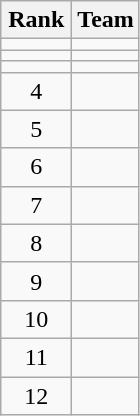<table class="wikitable" style="text-align: center;">
<tr>
<th width=40>Rank</th>
<th>Team</th>
</tr>
<tr>
<td></td>
<td style="text-align:left;"></td>
</tr>
<tr>
<td></td>
<td style="text-align:left;"></td>
</tr>
<tr>
<td></td>
<td style="text-align:left;"></td>
</tr>
<tr>
<td>4</td>
<td style="text-align:left;"></td>
</tr>
<tr>
<td>5</td>
<td style="text-align:left;"></td>
</tr>
<tr>
<td>6</td>
<td style="text-align:left;"></td>
</tr>
<tr>
<td>7</td>
<td style="text-align:left;"></td>
</tr>
<tr>
<td>8</td>
<td style="text-align:left;"></td>
</tr>
<tr>
<td>9</td>
<td style="text-align:left;"></td>
</tr>
<tr>
<td>10</td>
<td style="text-align:left;"></td>
</tr>
<tr>
<td>11</td>
<td style="text-align:left;"></td>
</tr>
<tr>
<td>12</td>
<td style="text-align:left;"></td>
</tr>
</table>
